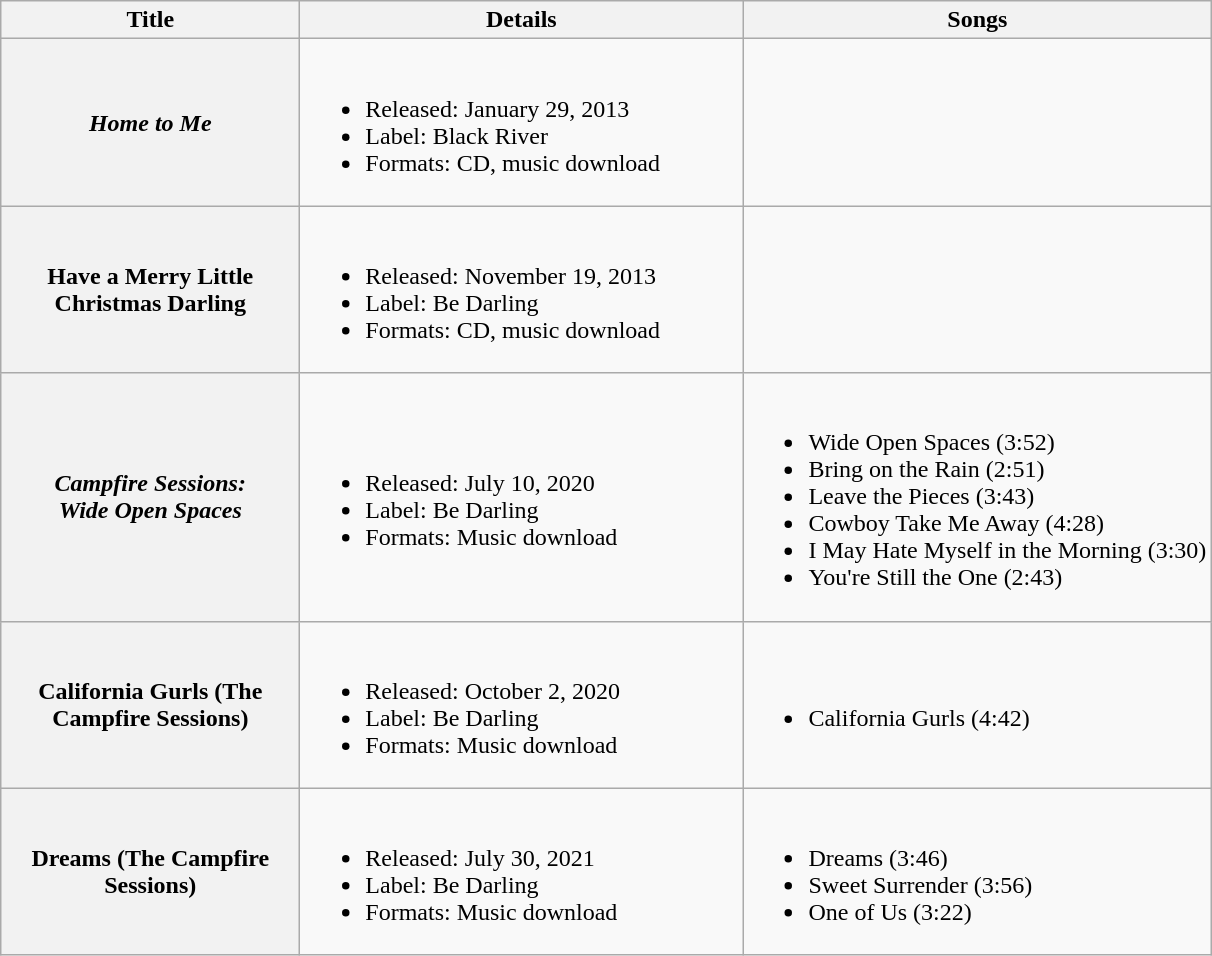<table class="wikitable plainrowheaders" style="text-align:left;">
<tr>
<th style="width:12em;">Title</th>
<th style="width:18em;">Details</th>
<th>Songs</th>
</tr>
<tr>
<th scope="row"><strong><em>Home to Me<em><strong></th>
<td><br><ul><li>Released: January 29, 2013</li><li>Label: Black River</li><li>Formats: CD, music download</li></ul></td>
<td></td>
</tr>
<tr>
<th scope="row"></em></strong>Have a Merry Little Christmas Darling</em></strong></th>
<td><br><ul><li>Released: November 19, 2013</li><li>Label: Be Darling</li><li>Formats: CD, music download</li></ul></td>
<td></td>
</tr>
<tr>
<th scope="row"><strong><em>Campfire Sessions:<br>Wide Open Spaces<em><strong></th>
<td><br><ul><li>Released: July 10, 2020</li><li>Label: Be Darling</li><li>Formats: Music download</li></ul></td>
<td><br><ul><li>Wide Open Spaces (3:52)</li><li>Bring on the Rain (2:51)</li><li>Leave the Pieces (3:43)</li><li>Cowboy Take Me Away (4:28)</li><li>I May Hate Myself in the Morning (3:30)</li><li>You're Still the One (2:43)</li></ul></td>
</tr>
<tr>
<th></em>California Gurls (The Campfire Sessions)<em></th>
<td><br><ul><li>Released: October 2, 2020</li><li>Label: Be Darling</li><li>Formats: Music download</li></ul></td>
<td><br><ul><li>California Gurls (4:42)</li></ul></td>
</tr>
<tr>
<th></em>Dreams (The Campfire Sessions)<em></th>
<td><br><ul><li>Released: July 30, 2021</li><li>Label: Be Darling</li><li>Formats: Music download</li></ul></td>
<td><br><ul><li>Dreams (3:46)</li><li>Sweet Surrender (3:56)</li><li>One of Us (3:22)</li></ul></td>
</tr>
</table>
